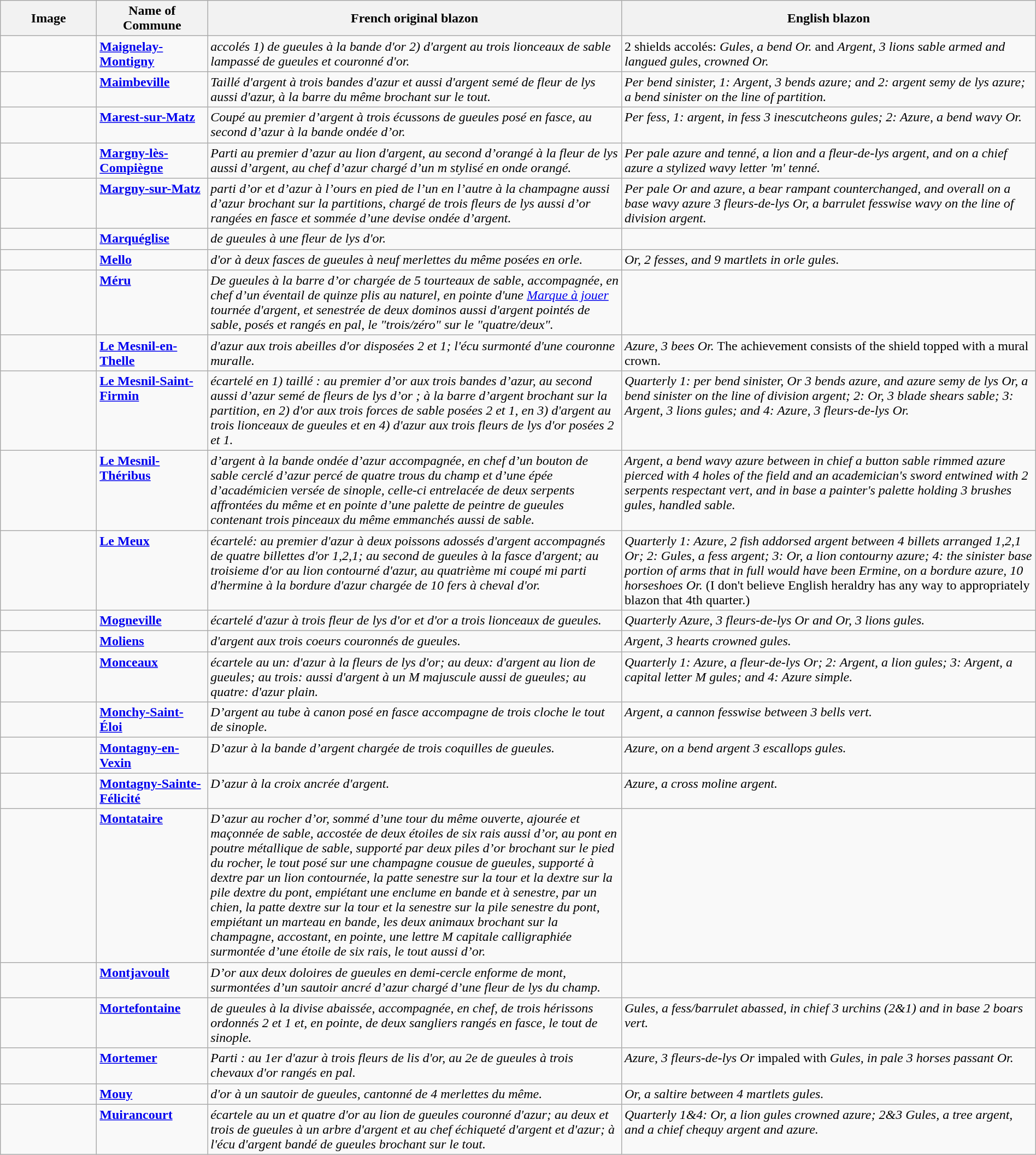<table class="wikitable" width="100%">
<tr>
<th width="110">Image</th>
<th>Name of Commune</th>
<th width="40%">French original blazon</th>
<th width="40%">English blazon</th>
</tr>
<tr valign=top>
<td align=center><br></td>
<td><strong><a href='#'>Maignelay-Montigny</a></strong></td>
<td><em>accolés 1) de gueules à la bande d'or 2) d'argent au trois lionceaux de sable lampassé de gueules et couronné d'or.</em></td>
<td>2 shields accolés: <em>Gules, a bend Or.</em> and <em>Argent, 3 lions sable armed and langued gules, crowned Or.</em></td>
</tr>
<tr valign=top>
<td align=center><br></td>
<td><strong><a href='#'>Maimbeville</a></strong></td>
<td><em>Taillé d'argent à trois bandes d'azur et aussi d'argent semé de fleur de lys aussi d'azur, à la barre du même brochant sur le tout.</em></td>
<td><em>Per bend sinister, 1: Argent, 3 bends azure; and 2: argent semy de lys azure; a bend sinister on the line of partition.</em></td>
</tr>
<tr valign=top>
<td align=center><br></td>
<td><strong><a href='#'>Marest-sur-Matz</a></strong></td>
<td><em>Coupé au premier d’argent à trois écussons de gueules posé en fasce, au second d’azur à la bande ondée d’or.</em></td>
<td><em>Per fess, 1: argent, in fess 3 inescutcheons gules; 2: Azure, a bend wavy Or.</em></td>
</tr>
<tr valign=top>
<td align=center><br></td>
<td><strong><a href='#'>Margny-lès-Compiègne</a></strong></td>
<td><em>Parti au premier d’azur au lion d'argent, au second d’orangé à la fleur de lys aussi d’argent, au chef d’azur chargé d’un m stylisé en onde orangé.</em></td>
<td><em>Per pale azure and tenné, a lion and a fleur-de-lys argent, and on a chief azure a stylized wavy letter 'm' tenné.</em></td>
</tr>
<tr valign=top>
<td align=center><br></td>
<td><strong><a href='#'>Margny-sur-Matz</a></strong></td>
<td><em>parti d’or et d’azur à l’ours en pied de l’un en l’autre à la champagne aussi d’azur brochant sur la partitions, chargé de trois fleurs de lys aussi d’or rangées en fasce et sommée d’une devise ondée d’argent.</em></td>
<td><em>Per pale Or and azure, a bear rampant counterchanged, and overall on a base wavy azure 3 fleurs-de-lys Or, a barrulet fesswise wavy on the line of division argent.</em></td>
</tr>
<tr valign=top>
<td align=center><br></td>
<td><strong><a href='#'>Marquéglise</a></strong></td>
<td><em>de gueules à une fleur de lys d'or.</em></td>
<td></td>
</tr>
<tr valign=top>
<td align=center></td>
<td><strong><a href='#'>Mello</a></strong></td>
<td><em>d'or à deux fasces de gueules à neuf merlettes du même posées en orle.</em></td>
<td><em>Or, 2 fesses, and 9 martlets in orle gules.</em></td>
</tr>
<tr valign=top>
<td align=center></td>
<td><strong><a href='#'>Méru</a></strong></td>
<td><em>De gueules à la barre d’or chargée de 5 tourteaux de sable, accompagnée, en chef d’un éventail de quinze plis au naturel, en pointe d'une <a href='#'>Marque à jouer</a> tournée d'argent, et senestrée de deux dominos aussi d'argent pointés de sable, posés et rangés en pal, le "trois/zéro" sur le "quatre/deux".</em></td>
<td></td>
</tr>
<tr valign=top>
<td align=center><br></td>
<td><strong><a href='#'>Le Mesnil-en-Thelle</a></strong></td>
<td><em>d'azur aux trois abeilles d'or disposées 2 et 1; l'écu surmonté d'une couronne muralle.</em> </td>
<td><em>Azure, 3 bees Or.</em> The achievement consists of the shield topped with a mural crown.</td>
</tr>
<tr valign=top>
<td align=center><br></td>
<td><strong><a href='#'>Le Mesnil-Saint-Firmin</a></strong></td>
<td><em>écartelé en 1) taillé : au premier d’or aux trois bandes d’azur, au second aussi d’azur semé de fleurs de lys d’or ; à la barre d’argent brochant sur la partition, en 2) d'or aux trois forces de sable posées 2 et 1, en 3) d'argent au trois lionceaux de gueules  et en 4) d'azur aux trois fleurs de lys d'or posées 2 et 1.</em></td>
<td><em>Quarterly 1: per bend sinister, Or 3 bends azure, and azure semy de lys Or, a bend sinister on the line of division argent; 2: Or, 3 blade shears sable; 3: Argent, 3 lions gules; and 4: Azure, 3 fleurs-de-lys Or.</em></td>
</tr>
<tr valign=top>
<td align=center><br></td>
<td><strong><a href='#'>Le Mesnil-Théribus</a></strong></td>
<td><em>d’argent à la bande ondée d’azur accompagnée, en chef d’un bouton de sable cerclé d’azur percé de quatre trous du champ et d’une épée d’académicien versée de sinople, celle-ci entrelacée de deux serpents affrontées du même et en pointe d’une palette de peintre de gueules contenant trois pinceaux du même emmanchés aussi de sable.</em></td>
<td><em>Argent, a bend wavy azure between in chief a button sable rimmed azure pierced with 4 holes of the field and an academician's sword entwined with 2 serpents respectant vert, and in base a painter's palette holding 3 brushes gules, handled sable.</em></td>
</tr>
<tr valign=top>
<td align=center></td>
<td><strong><a href='#'>Le Meux</a></strong></td>
<td><em>écartelé: au premier d'azur à deux poissons adossés d'argent accompagnés de quatre billettes d'or 1,2,1;  au second de gueules à la fasce d'argent; au troisieme d'or au lion contourné d'azur, au quatrième mi coupé mi parti d'hermine à la bordure d'azur chargée de 10 fers à cheval d'or.</em></td>
<td><em>Quarterly 1: Azure, 2 fish addorsed argent between 4 billets arranged 1,2,1 Or; 2: Gules, a fess argent; 3: Or, a lion contourny azure; 4: the sinister base portion of arms that in full would have been Ermine, on a bordure azure, 10 horseshoes Or.</em>  (I don't believe English heraldry has any way to appropriately blazon that 4th quarter.)</td>
</tr>
<tr valign=top>
<td align=center><br></td>
<td><strong><a href='#'>Mogneville</a></strong></td>
<td><em>écartelé d'azur à trois fleur de lys d'or et d'or a trois lionceaux de gueules.</em></td>
<td><em>Quarterly Azure, 3 fleurs-de-lys Or and Or, 3 lions gules.</em></td>
</tr>
<tr valign=top>
<td align=center><br></td>
<td><strong><a href='#'>Moliens</a></strong></td>
<td><em>d'argent aux trois coeurs couronnés de gueules.</em> </td>
<td><em>Argent, 3 hearts crowned gules.</em></td>
</tr>
<tr valign=top>
<td align=center><br></td>
<td><strong><a href='#'>Monceaux</a></strong></td>
<td><em>écartele au un: d'azur à la fleurs de lys d'or; au deux: d'argent au lion de gueules; au trois: aussi d'argent à un M majuscule aussi de gueules; au quatre: d'azur plain.</em></td>
<td><em>Quarterly 1: Azure, a fleur-de-lys Or; 2: Argent, a lion gules; 3: Argent, a capital letter M gules; and 4: Azure simple.</em></td>
</tr>
<tr valign=top>
<td align=center><br></td>
<td><strong> <a href='#'>Monchy-Saint-Éloi</a></strong></td>
<td><em>D’argent au tube à canon posé en fasce accompagne de trois cloche le tout de sinople.</em></td>
<td><em>Argent, a cannon fesswise between 3 bells vert.</em></td>
</tr>
<tr valign=top>
<td align=center><br></td>
<td><strong><a href='#'>Montagny-en-Vexin</a></strong></td>
<td><em>D’azur à la bande d’argent chargée de trois coquilles de gueules.</em></td>
<td><em>Azure, on a bend argent 3 escallops gules.</em></td>
</tr>
<tr valign=top>
<td align=center></td>
<td><strong><a href='#'>Montagny-Sainte-Félicité</a></strong></td>
<td><em>D’azur à la croix ancrée d'argent.</em></td>
<td><em>Azure, a cross moline argent.</em></td>
</tr>
<tr valign=top>
<td align=center></td>
<td><strong><a href='#'>Montataire</a></strong></td>
<td><em>D’azur au rocher d’or, sommé d’une tour du même ouverte, ajourée et maçonnée de sable, accostée de deux étoiles de six rais aussi d’or, au pont en poutre métallique de sable, supporté par deux piles d’or brochant sur le pied du rocher, le tout posé sur une champagne cousue de gueules, supporté à dextre par un lion contournée, la patte senestre sur la tour et la dextre sur la pile dextre du pont, empiétant une enclume en bande et à senestre, par un chien, la patte dextre sur la tour et la senestre sur la pile senestre du pont, empiétant un marteau en bande, les deux animaux brochant sur la champagne, accostant, en pointe, une lettre M capitale calligraphiée surmontée d’une étoile de six rais, le tout aussi d’or.</em></td>
<td></td>
</tr>
<tr valign=top>
<td align=center></td>
<td><strong><a href='#'>Montjavoult</a></strong></td>
<td><em>D’or aux deux doloires de gueules en demi-cercle enforme de mont, surmontées d’un sautoir ancré d’azur chargé d’une fleur de lys du champ.</em></td>
<td></td>
</tr>
<tr valign=top>
<td align=center><br></td>
<td><strong><a href='#'>Mortefontaine</a></strong></td>
<td><em>de gueules à la divise abaissée, accompagnée, en chef, de trois hérissons ordonnés 2 et 1 et, en pointe, de deux sangliers rangés en fasce, le tout de sinople.</em></td>
<td><em>Gules, a fess/barrulet abassed, in chief 3 urchins (2&1) and in base 2 boars vert.</em></td>
</tr>
<tr valign=top>
<td align=center></td>
<td><strong><a href='#'>Mortemer</a></strong></td>
<td><em>Parti : au 1er d'azur à trois fleurs de lis d'or, au 2e de gueules à trois chevaux d'or rangés en pal.</em></td>
<td><em>Azure, 3 fleurs-de-lys Or</em> impaled with <em>Gules, in pale 3 horses passant Or.</em></td>
</tr>
<tr valign=top>
<td align=center></td>
<td><strong><a href='#'>Mouy</a></strong></td>
<td><em>d'or à un sautoir de gueules, cantonné de 4 merlettes du même.</em></td>
<td><em>Or, a saltire between 4 martlets gules.</em></td>
</tr>
<tr valign=top>
<td align=center><br></td>
<td><strong><a href='#'>Muirancourt</a></strong></td>
<td><em>écartele au un et quatre d'or au lion de gueules couronné d'azur;  au deux et trois de gueules à un arbre d'argent et au chef échiqueté d'argent et d'azur; à l'écu d'argent bandé de gueules brochant sur le tout.</em> </td>
<td><em>Quarterly 1&4: Or, a lion gules crowned azure; 2&3 Gules, a tree argent, and a chief chequy argent and azure.</em></td>
</tr>
</table>
